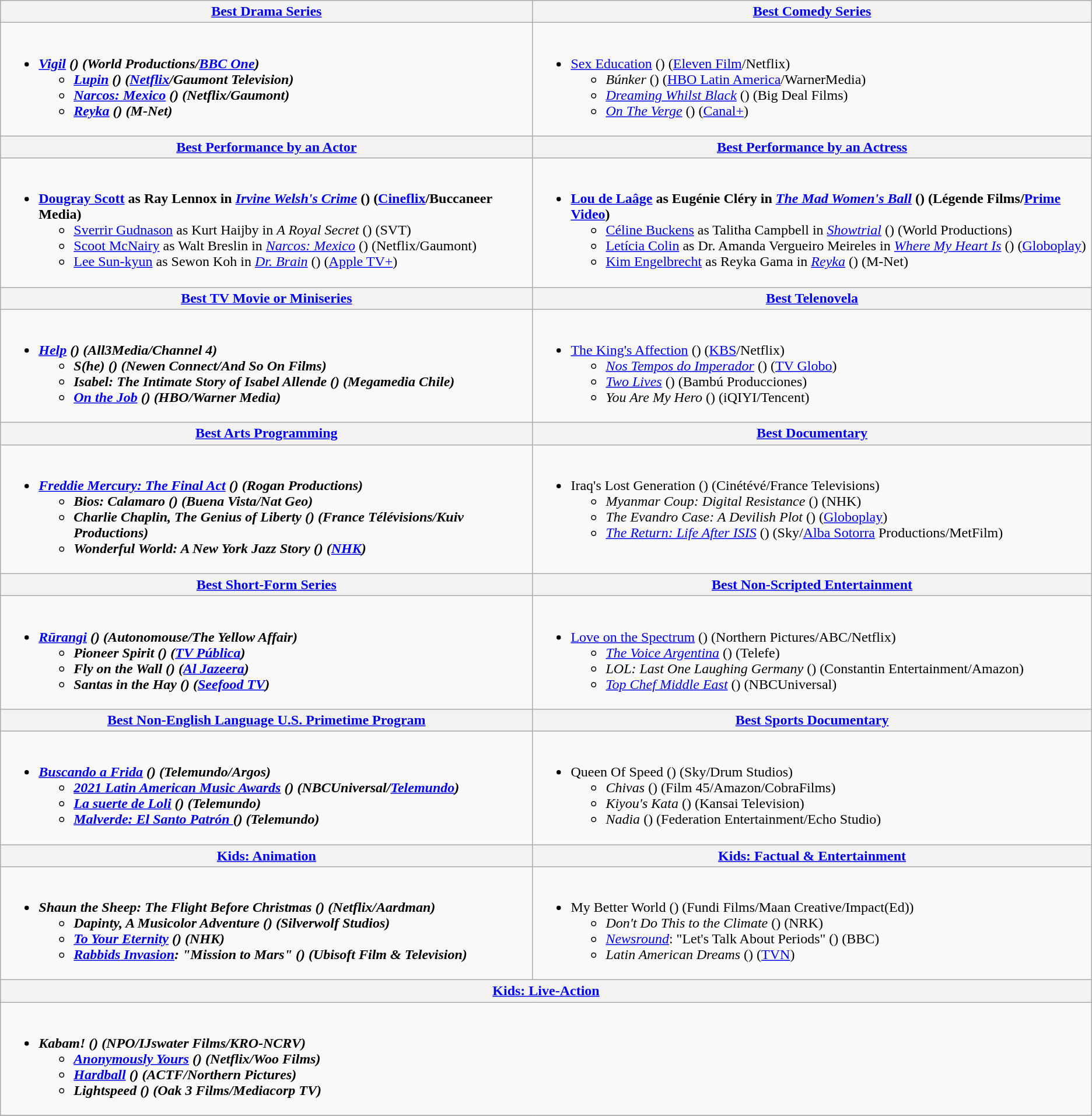<table class="wikitable">
<tr>
<th style:"width:50%"><a href='#'>Best Drama Series</a></th>
<th style:"width:50%"><a href='#'>Best Comedy Series</a></th>
</tr>
<tr>
<td valign="top"><br><ul><li><strong><em><a href='#'>Vigil</a><em> () (World Productions/<a href='#'>BBC One</a>)<strong><ul><li></em><a href='#'>Lupin</a><em> () (<a href='#'>Netflix</a>/Gaumont Television)</li><li></em><a href='#'>Narcos: Mexico</a><em> () (Netflix/Gaumont)</li><li></em><a href='#'>Reyka</a><em> () (M-Net)</li></ul></li></ul></td>
<td valign="top"><br><ul><li></em></strong><a href='#'>Sex Education</a></em> () (<a href='#'>Eleven Film</a>/Netflix)</strong><ul><li><em>Búnker</em> () (<a href='#'>HBO Latin America</a>/WarnerMedia)</li><li><em><a href='#'>Dreaming Whilst Black</a></em> () (Big Deal Films)</li><li><em><a href='#'>On The Verge</a></em> () (<a href='#'>Canal+</a>)</li></ul></li></ul></td>
</tr>
<tr>
<th style:"width:50%"><a href='#'>Best Performance by an Actor</a></th>
<th style:"width:50%"><a href='#'>Best Performance by an Actress</a></th>
</tr>
<tr>
<td valign="top"><br><ul><li><strong><a href='#'>Dougray Scott</a> as Ray Lennox in <em><a href='#'>Irvine Welsh's Crime</a></em> () (<a href='#'>Cineflix</a>/Buccaneer Media)</strong><ul><li><a href='#'>Sverrir Gudnason</a> as Kurt Haijby in <em>A Royal Secret</em> () (SVT)</li><li><a href='#'>Scoot McNairy</a> as Walt Breslin in <em><a href='#'>Narcos: Mexico</a></em> () (Netflix/Gaumont)</li><li><a href='#'>Lee Sun-kyun</a> as Sewon Koh in <em><a href='#'>Dr. Brain</a></em> () (<a href='#'>Apple TV+</a>)</li></ul></li></ul></td>
<td valign="top"><br><ul><li><strong><a href='#'>Lou de Laâge</a> as Eugénie Cléry in <em><a href='#'>The Mad Women's Ball</a></em> () (Légende Films/<a href='#'>Prime Video</a>)</strong><ul><li><a href='#'>Céline Buckens</a> as Talitha Campbell in <em><a href='#'>Showtrial</a></em> () (World Productions)</li><li><a href='#'>Letícia Colin</a> as Dr. Amanda Vergueiro Meireles in <em><a href='#'>Where My Heart Is</a></em> () (<a href='#'>Globoplay</a>)</li><li><a href='#'>Kim Engelbrecht</a> as Reyka Gama in <em><a href='#'>Reyka</a></em> () (M-Net)</li></ul></li></ul></td>
</tr>
<tr>
<th style:"width:50%"><a href='#'>Best TV Movie or Miniseries</a></th>
<th style:"width:50%"><a href='#'>Best Telenovela</a></th>
</tr>
<tr>
<td valign="top"><br><ul><li><strong><em><a href='#'>Help</a><em> () (All3Media/Channel 4)<strong><ul><li></em>S(he)<em> () (Newen Connect/And So On Films)</li><li></em>Isabel: The Intimate Story of Isabel Allende<em> () (Megamedia Chile)</li><li></em><a href='#'>On the Job</a><em> () (HBO/Warner Media)</li></ul></li></ul></td>
<td valign="top"><br><ul><li></em></strong><a href='#'>The King's Affection</a></em> () (<a href='#'>KBS</a>/Netflix)</strong><ul><li><em><a href='#'>Nos Tempos do Imperador</a></em> () (<a href='#'>TV Globo</a>)</li><li><em><a href='#'>Two Lives</a></em> () (Bambú Producciones)</li><li><em>You Are My Hero</em> () (iQIYI/Tencent)</li></ul></li></ul></td>
</tr>
<tr>
<th style:"width:50%"><a href='#'>Best Arts Programming</a></th>
<th style:"width:50%"><a href='#'>Best Documentary</a></th>
</tr>
<tr>
<td valign="top"><br><ul><li><strong><em><a href='#'>Freddie Mercury: The Final Act</a><em> () (Rogan Productions)<strong><ul><li></em>Bios: Calamaro<em> () (Buena Vista/Nat Geo)</li><li></em>Charlie Chaplin, The Genius of Liberty<em> () (France Télévisions/Kuiv Productions)</li><li></em>Wonderful World: A New York Jazz Story<em> () (<a href='#'>NHK</a>)</li></ul></li></ul></td>
<td valign="top"><br><ul><li></em></strong>Iraq's Lost Generation</em> () (Cinétévé/France Televisions)</strong><ul><li><em>Myanmar Coup: Digital Resistance</em> () (NHK)</li><li><em>The Evandro Case: A Devilish Plot</em> () (<a href='#'>Globoplay</a>)</li><li><em><a href='#'>The Return: Life After ISIS</a></em> () (Sky/<a href='#'>Alba Sotorra</a> Productions/MetFilm)</li></ul></li></ul></td>
</tr>
<tr>
<th style:"width:50%"><a href='#'>Best Short-Form Series</a></th>
<th style:"width:50%"><a href='#'>Best Non-Scripted Entertainment</a></th>
</tr>
<tr>
<td valign="top"><br><ul><li><strong><em><a href='#'>Rūrangi</a><em> () (Autonomouse/The Yellow Affair)<strong><ul><li></em>Pioneer Spirit<em> () (<a href='#'>TV Pública</a>)</li><li></em>Fly on the Wall<em> () (<a href='#'>Al Jazeera</a>)</li><li></em>Santas in the Hay<em> () (<a href='#'>Seefood TV</a>)</li></ul></li></ul></td>
<td valign="top"><br><ul><li></em></strong><a href='#'>Love on the Spectrum</a></em> () (Northern Pictures/ABC/Netflix)</strong><ul><li><em><a href='#'>The Voice Argentina</a></em> () (Telefe)</li><li><em>LOL: Last One Laughing Germany</em> () (Constantin Entertainment/Amazon)</li><li><em><a href='#'>Top Chef Middle East</a></em> () (NBCUniversal)</li></ul></li></ul></td>
</tr>
<tr>
<th style:"width:50%"><a href='#'>Best Non-English Language U.S. Primetime Program</a></th>
<th style:"width:50%"><a href='#'>Best Sports Documentary</a></th>
</tr>
<tr>
<td valign="top"><br><ul><li><strong><em><a href='#'>Buscando a Frida</a><em> () (Telemundo/Argos)<strong><ul><li></em><a href='#'>2021 Latin American Music Awards</a><em> () (NBCUniversal/<a href='#'>Telemundo</a>)</li><li></em><a href='#'>La suerte de Loli</a><em> () (Telemundo)</li><li></em><a href='#'>Malverde: El Santo Patrón </a><em> () (Telemundo)</li></ul></li></ul></td>
<td valign="top"><br><ul><li></em></strong>Queen Of Speed</em> () (Sky/Drum Studios)</strong><ul><li><em>Chivas</em> () (Film 45/Amazon/CobraFilms)</li><li><em>Kiyou's Kata</em> () (Kansai Television)</li><li><em>Nadia</em> () (Federation Entertainment/Echo Studio)</li></ul></li></ul></td>
</tr>
<tr>
<th style:"width:50%"><a href='#'>Kids: Animation</a></th>
<th style:"width:50%"><a href='#'>Kids: Factual & Entertainment</a></th>
</tr>
<tr>
<td valign="top"><br><ul><li><strong><em>Shaun the Sheep: The Flight Before Christmas<em> () (Netflix/Aardman)<strong><ul><li></em>Dapinty, A Musicolor Adventure<em> () (Silverwolf Studios)</li><li></em><a href='#'>To Your Eternity</a><em> () (NHK)</li><li></em><a href='#'>Rabbids Invasion</a><em>: "Mission to Mars" () (Ubisoft Film & Television)</li></ul></li></ul></td>
<td valign="top"><br><ul><li></em></strong>My Better World</em> () (Fundi Films/Maan Creative/Impact(Ed))</strong><ul><li><em>Don't Do This to the Climate</em> () (NRK)</li><li><em><a href='#'>Newsround</a></em>: "Let's Talk About Periods" () (BBC)</li><li><em>Latin American Dreams</em> () (<a href='#'>TVN</a>)</li></ul></li></ul></td>
</tr>
<tr>
<th colspan="2";"width:50%"><a href='#'>Kids: Live-Action</a></th>
</tr>
<tr>
<td colspan="2" style="vertical-align:top;"><br><ul><li><strong><em>Kabam!<em> () (NPO/IJswater Films/KRO-NCRV)<strong><ul><li></em><a href='#'>Anonymously Yours</a><em> () (Netflix/Woo Films)</li><li></em><a href='#'>Hardball</a><em> () (ACTF/Northern Pictures)</li><li></em>Lightspeed<em> () (Oak 3 Films/Mediacorp TV)</li></ul></li></ul></td>
</tr>
<tr>
</tr>
</table>
